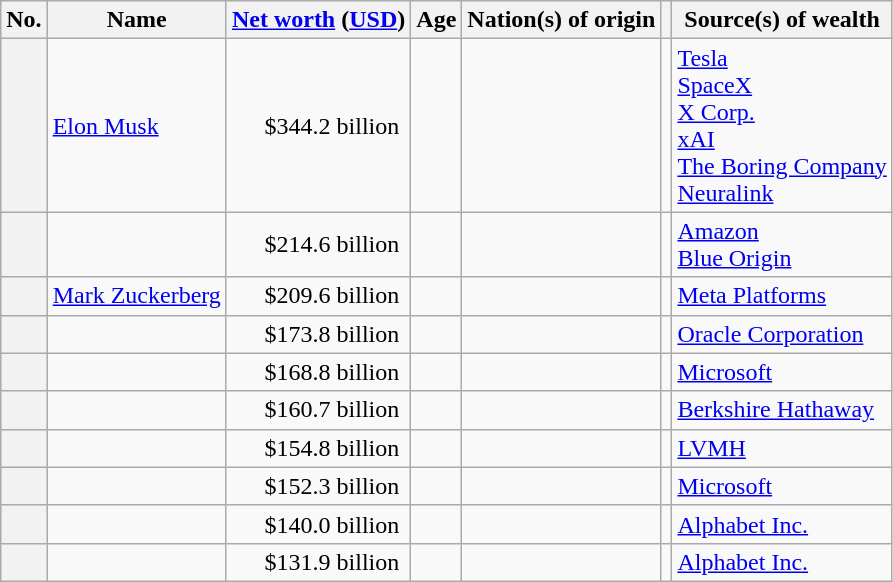<table class="wikitable sortable">
<tr>
<th scope="col">No.</th>
<th scope="col">Name</th>
<th scope="col"><a href='#'>Net worth</a> (<a href='#'>USD</a>)</th>
<th scope="col">Age</th>
<th scope="col">Nation(s) of origin </th>
<th></th>
<th scope="col">Source(s) of wealth</th>
</tr>
<tr>
<th scope="row" style="text-align:right;"> </th>
<td><a href='#'>Elon Musk</a></td>
<td style="text-align:right;">$344.2 billion </td>
<td style="text-align:right;"></td>
<td><br><br></td>
<td></td>
<td><a href='#'>Tesla</a><br><a href='#'>SpaceX</a><br><a href='#'>X Corp.</a><br><a href='#'>xAI</a><br><a href='#'>The Boring Company</a><br><a href='#'>Neuralink</a></td>
</tr>
<tr>
<th scope="row" style="text-align:right;"> </th>
<td></td>
<td style="text-align:right;">$214.6 billion </td>
<td style="text-align:right;"></td>
<td></td>
<td></td>
<td><a href='#'>Amazon</a><br><a href='#'>Blue Origin</a></td>
</tr>
<tr>
<th scope="row" style="text-align:right;"> </th>
<td><a href='#'>Mark Zuckerberg</a></td>
<td style="text-align:right;">$209.6 billion </td>
<td style="text-align:right;"></td>
<td></td>
<td></td>
<td><a href='#'>Meta Platforms</a></td>
</tr>
<tr>
<th scope="row" style="text-align:right;"> </th>
<td></td>
<td style="text-align:right;">$173.8 billion </td>
<td style="text-align:right;"></td>
<td></td>
<td></td>
<td><a href='#'>Oracle Corporation</a></td>
</tr>
<tr>
<th scope="row" style="text-align:right;"> </th>
<td></td>
<td style="text-align:right;">$168.8 billion </td>
<td style="text-align:right;"></td>
<td></td>
<td></td>
<td><a href='#'>Microsoft</a></td>
</tr>
<tr>
<th scope="row" style="text-align:right;"> </th>
<td></td>
<td style="text-align:right;">$160.7 billion </td>
<td style="text-align:right;"></td>
<td></td>
<td></td>
<td><a href='#'>Berkshire Hathaway</a></td>
</tr>
<tr>
<th scope="row" style="text-align:right;"> </th>
<td></td>
<td style="text-align:right;">$154.8 billion </td>
<td style="text-align:right;"></td>
<td></td>
<td></td>
<td><a href='#'>LVMH</a></td>
</tr>
<tr>
<th scope="row" style="text-align:right;"> </th>
<td></td>
<td style="text-align:right;">$152.3 billion </td>
<td style="text-align:right;"></td>
<td></td>
<td></td>
<td><a href='#'>Microsoft</a></td>
</tr>
<tr>
<th scope="row" style="text-align:right;"> </th>
<td></td>
<td style="text-align:right;">$140.0 billion </td>
<td style="text-align:right;"></td>
<td></td>
<td></td>
<td><a href='#'>Alphabet Inc.</a></td>
</tr>
<tr>
<th scope="row" style="text-align:right;"> </th>
<td></td>
<td style="text-align:right;">$131.9 billion </td>
<td style="text-align:right;"></td>
<td></td>
<td></td>
<td><a href='#'>Alphabet Inc.</a></td>
</tr>
</table>
